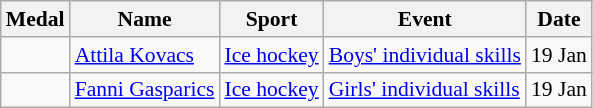<table class="wikitable sortable" style="font-size:90%">
<tr>
<th>Medal</th>
<th>Name</th>
<th>Sport</th>
<th>Event</th>
<th>Date</th>
</tr>
<tr>
<td></td>
<td><a href='#'>Attila Kovacs</a></td>
<td><a href='#'>Ice hockey</a></td>
<td><a href='#'>Boys' individual skills</a></td>
<td>19 Jan</td>
</tr>
<tr>
<td></td>
<td><a href='#'>Fanni Gasparics</a></td>
<td><a href='#'>Ice hockey</a></td>
<td><a href='#'>Girls' individual skills</a></td>
<td>19 Jan</td>
</tr>
</table>
